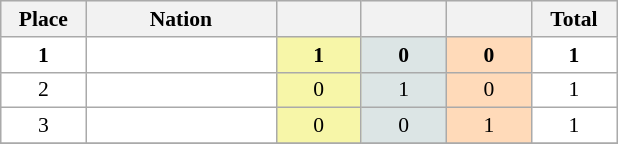<table class=wikitable style="border:1px solid #AAAAAA;font-size:90%">
<tr bgcolor="#EFEFEF">
<th width=50>Place</th>
<th width=120>Nation</th>
<th width=50></th>
<th width=50></th>
<th width=50></th>
<th width=50>Total</th>
</tr>
<tr align="center" valign="top" bgcolor="#FFFFFF" style="font-weight: bold">
<td>1</td>
<td align="left"></td>
<td style="background:#F7F6A8;">1</td>
<td style="background:#DCE5E5;">0</td>
<td style="background:#FFDAB9;">0</td>
<td>1</td>
</tr>
<tr align="center" valign="top" bgcolor="#FFFFFF">
<td>2</td>
<td align="left"></td>
<td style="background:#F7F6A8;">0</td>
<td style="background:#DCE5E5;">1</td>
<td style="background:#FFDAB9;">0</td>
<td>1</td>
</tr>
<tr align="center" valign="top" bgcolor="#FFFFFF">
<td>3</td>
<td align="left"></td>
<td style="background:#F7F6A8;">0</td>
<td style="background:#DCE5E5;">0</td>
<td style="background:#FFDAB9;">1</td>
<td>1</td>
</tr>
<tr>
</tr>
</table>
